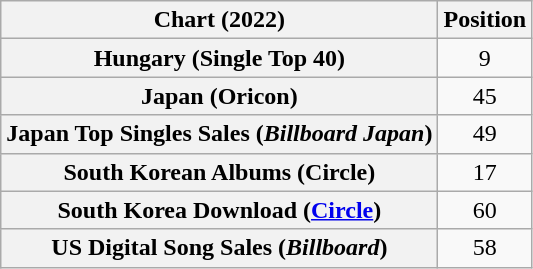<table class="wikitable plainrowheaders" style="text-align:center">
<tr>
<th scope="col">Chart (2022)</th>
<th scope="col">Position</th>
</tr>
<tr>
<th scope="row">Hungary (Single Top 40)</th>
<td>9</td>
</tr>
<tr>
<th scope="row">Japan (Oricon)</th>
<td>45</td>
</tr>
<tr>
<th scope="row">Japan Top Singles Sales (<em>Billboard Japan</em>)</th>
<td>49</td>
</tr>
<tr>
<th scope="row">South Korean Albums (Circle)</th>
<td>17</td>
</tr>
<tr>
<th scope="row">South Korea Download (<a href='#'>Circle</a>)</th>
<td>60</td>
</tr>
<tr>
<th scope="row">US Digital Song Sales (<em>Billboard</em>)</th>
<td>58</td>
</tr>
</table>
